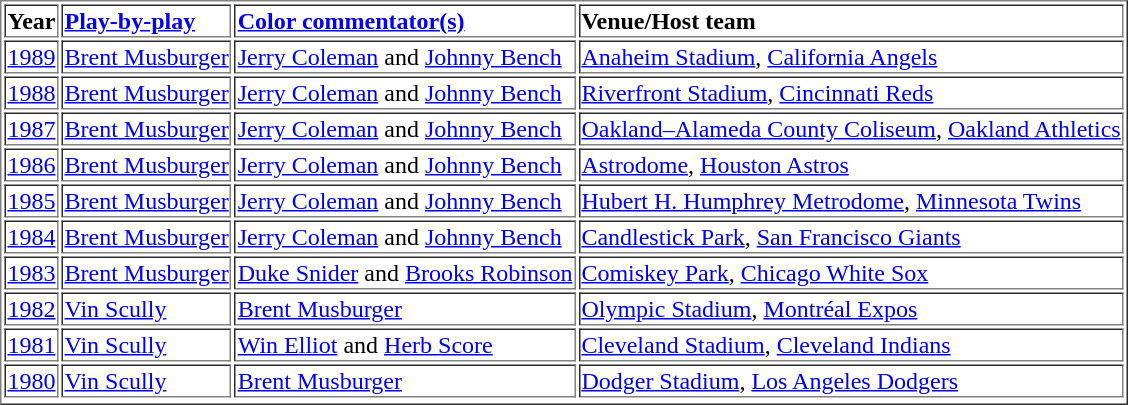<table border="1" cellpadding="1">
<tr>
<td><strong>Year</strong></td>
<td><strong><a href='#'>Play-by-play</a></strong></td>
<td><strong><a href='#'>Color commentator(s)</a></strong></td>
<td><strong>Venue/Host team</strong></td>
</tr>
<tr>
<td><a href='#'>1989</a></td>
<td><a href='#'>Brent Musburger</a></td>
<td><a href='#'>Jerry Coleman</a> and <a href='#'>Johnny Bench</a></td>
<td><a href='#'>Anaheim Stadium</a>, <a href='#'>California Angels</a></td>
</tr>
<tr>
<td><a href='#'>1988</a></td>
<td><a href='#'>Brent Musburger</a></td>
<td><a href='#'>Jerry Coleman</a> and <a href='#'>Johnny Bench</a></td>
<td><a href='#'>Riverfront Stadium</a>, <a href='#'>Cincinnati Reds</a></td>
</tr>
<tr>
<td><a href='#'>1987</a></td>
<td><a href='#'>Brent Musburger</a></td>
<td><a href='#'>Jerry Coleman</a> and <a href='#'>Johnny Bench</a></td>
<td><a href='#'>Oakland–Alameda County Coliseum</a>, <a href='#'>Oakland Athletics</a></td>
</tr>
<tr>
<td><a href='#'>1986</a></td>
<td><a href='#'>Brent Musburger</a></td>
<td><a href='#'>Jerry Coleman</a> and <a href='#'>Johnny Bench</a></td>
<td><a href='#'>Astrodome</a>, <a href='#'>Houston Astros</a></td>
</tr>
<tr>
<td><a href='#'>1985</a></td>
<td><a href='#'>Brent Musburger</a></td>
<td><a href='#'>Jerry Coleman</a> and <a href='#'>Johnny Bench</a></td>
<td><a href='#'>Hubert H. Humphrey Metrodome</a>, <a href='#'>Minnesota Twins</a></td>
</tr>
<tr>
<td><a href='#'>1984</a></td>
<td><a href='#'>Brent Musburger</a></td>
<td><a href='#'>Jerry Coleman</a> and <a href='#'>Johnny Bench</a></td>
<td><a href='#'>Candlestick Park</a>, <a href='#'>San Francisco Giants</a></td>
</tr>
<tr>
<td><a href='#'>1983</a></td>
<td><a href='#'>Brent Musburger</a></td>
<td><a href='#'>Duke Snider</a> and <a href='#'>Brooks Robinson</a></td>
<td><a href='#'>Comiskey Park</a>, <a href='#'>Chicago White Sox</a></td>
</tr>
<tr>
<td><a href='#'>1982</a></td>
<td><a href='#'>Vin Scully</a></td>
<td><a href='#'>Brent Musburger</a></td>
<td><a href='#'>Olympic Stadium</a>, <a href='#'>Montréal Expos</a></td>
</tr>
<tr>
<td><a href='#'>1981</a></td>
<td><a href='#'>Vin Scully</a></td>
<td><a href='#'>Win Elliot</a> and <a href='#'>Herb Score</a></td>
<td><a href='#'>Cleveland Stadium</a>, <a href='#'>Cleveland Indians</a></td>
</tr>
<tr>
<td><a href='#'>1980</a></td>
<td><a href='#'>Vin Scully</a></td>
<td><a href='#'>Brent Musburger</a></td>
<td><a href='#'>Dodger Stadium</a>, <a href='#'>Los Angeles Dodgers</a></td>
</tr>
<tr>
</tr>
</table>
